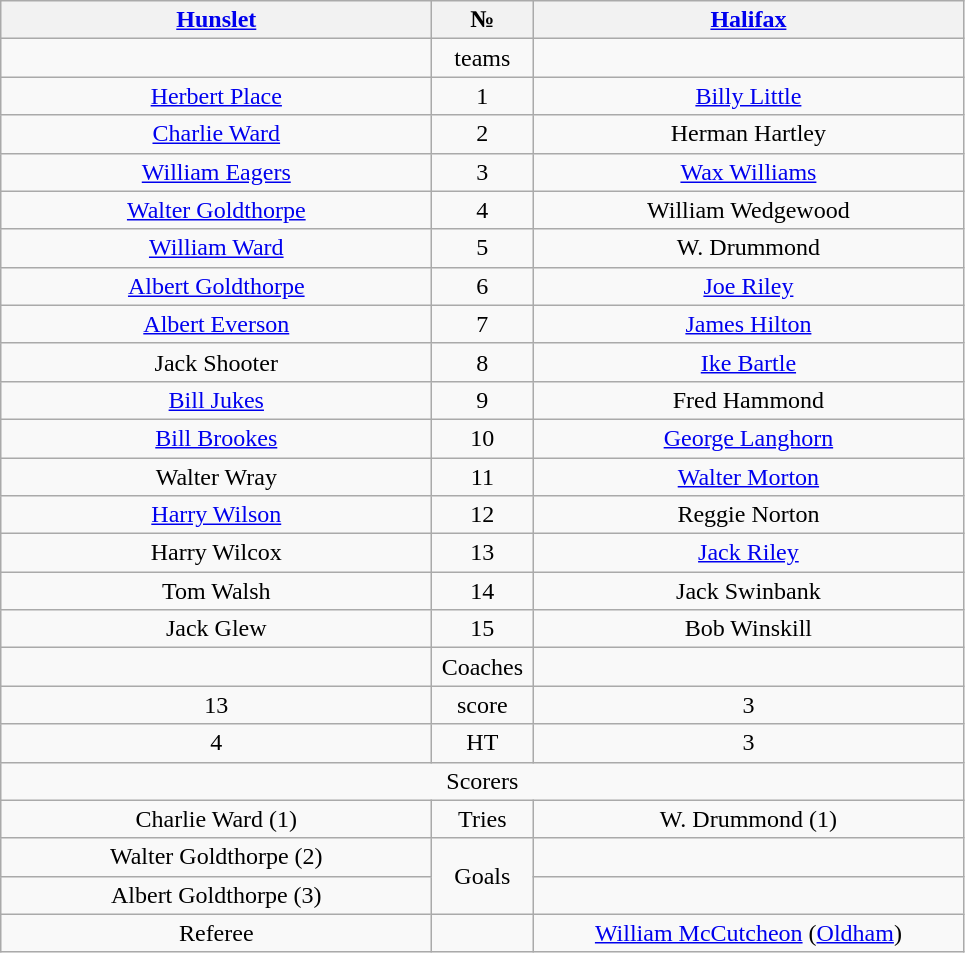<table class="wikitable" style="text-align:center;">
<tr>
<th width=280 abbr=winner><a href='#'>Hunslet</a></th>
<th width=60 abbr="Number">№</th>
<th width=280 abbr=runner-up><a href='#'>Halifax</a></th>
</tr>
<tr>
<td></td>
<td>teams</td>
<td></td>
</tr>
<tr>
<td><a href='#'>Herbert Place</a></td>
<td>1</td>
<td><a href='#'>Billy Little</a></td>
</tr>
<tr>
<td><a href='#'>Charlie Ward</a></td>
<td>2</td>
<td>Herman Hartley</td>
</tr>
<tr>
<td><a href='#'>William Eagers</a></td>
<td>3</td>
<td><a href='#'>Wax Williams</a></td>
</tr>
<tr>
<td><a href='#'>Walter Goldthorpe</a></td>
<td>4</td>
<td>William Wedgewood</td>
</tr>
<tr>
<td><a href='#'>William Ward</a></td>
<td>5</td>
<td>W. Drummond</td>
</tr>
<tr>
<td><a href='#'>Albert Goldthorpe</a></td>
<td>6</td>
<td><a href='#'>Joe Riley</a></td>
</tr>
<tr>
<td><a href='#'>Albert Everson</a></td>
<td>7</td>
<td><a href='#'>James Hilton</a></td>
</tr>
<tr>
<td>Jack Shooter</td>
<td>8</td>
<td><a href='#'>Ike Bartle</a></td>
</tr>
<tr>
<td><a href='#'>Bill Jukes</a></td>
<td>9</td>
<td>Fred Hammond</td>
</tr>
<tr>
<td><a href='#'>Bill Brookes</a></td>
<td>10</td>
<td><a href='#'>George Langhorn</a></td>
</tr>
<tr>
<td>Walter Wray</td>
<td>11</td>
<td><a href='#'>Walter Morton</a></td>
</tr>
<tr>
<td><a href='#'>Harry Wilson</a></td>
<td>12</td>
<td>Reggie Norton</td>
</tr>
<tr>
<td>Harry Wilcox</td>
<td>13</td>
<td><a href='#'>Jack Riley</a></td>
</tr>
<tr>
<td>Tom Walsh</td>
<td>14</td>
<td>Jack Swinbank</td>
</tr>
<tr>
<td>Jack Glew</td>
<td>15</td>
<td>Bob Winskill</td>
</tr>
<tr>
<td></td>
<td>Coaches</td>
<td></td>
</tr>
<tr>
<td>13</td>
<td>score</td>
<td>3</td>
</tr>
<tr>
<td>4</td>
<td>HT</td>
<td>3</td>
</tr>
<tr>
<td colspan=3>Scorers</td>
</tr>
<tr>
<td>Charlie Ward (1)</td>
<td>Tries</td>
<td>W. Drummond (1)</td>
</tr>
<tr>
<td>Walter Goldthorpe (2)</td>
<td rowspan=2>Goals</td>
<td></td>
</tr>
<tr>
<td>Albert Goldthorpe (3)</td>
</tr>
<tr>
<td>Referee</td>
<td></td>
<td><a href='#'>William McCutcheon</a> (<a href='#'>Oldham</a>)</td>
</tr>
</table>
